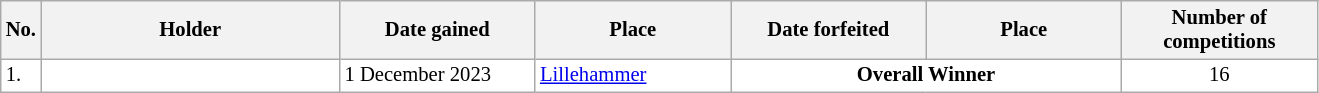<table class="wikitable plainrowheaders" style="background:#fff; font-size:86%; line-height:16px; border:grey solid 1px; border-collapse:collapse;">
<tr>
<th style="width:1em;">No.</th>
<th style="width:14em;">Holder</th>
<th style="width:9em;">Date gained</th>
<th style="width:9em;">Place</th>
<th style="width:9em;">Date forfeited</th>
<th style="width:9em;">Place</th>
<th style="width:9em;">Number of competitions</th>
</tr>
<tr>
<td>1.</td>
<td><strong></strong></td>
<td>1 December 2023</td>
<td> <a href='#'>Lillehammer</a></td>
<td align=center colspan=2><strong>Overall Winner</strong></td>
<td align=center>16</td>
</tr>
</table>
